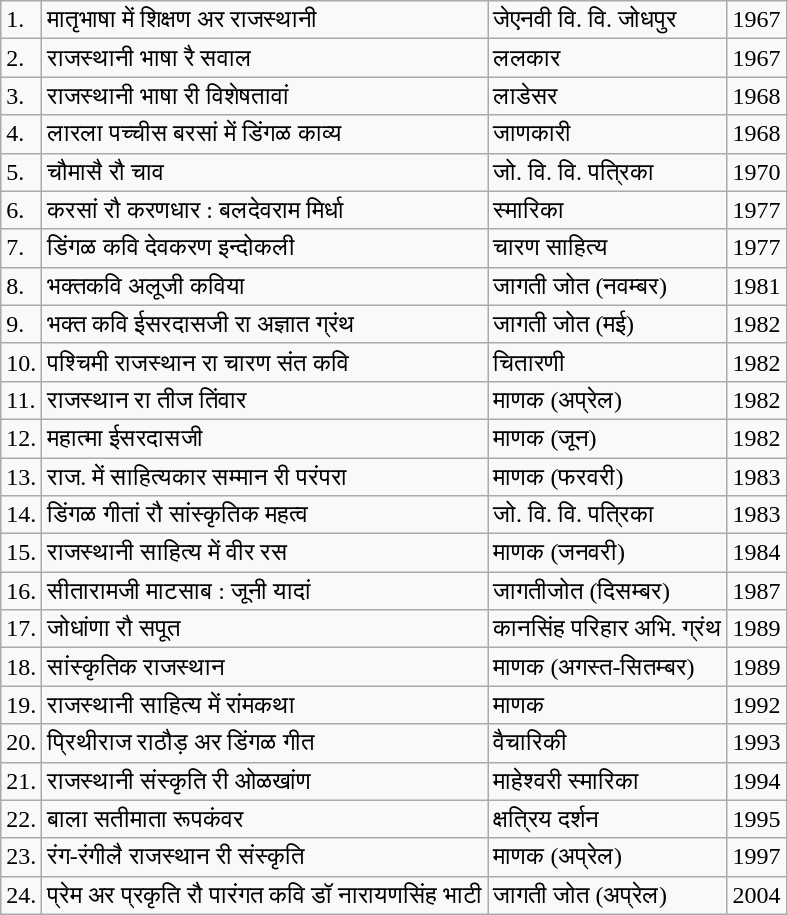<table class="wikitable">
<tr>
<td>1.</td>
<td>मातृभाषा में शिक्षण अर राजस्थानी</td>
<td>जेएनवी वि. वि. जोधपुर</td>
<td>1967</td>
</tr>
<tr>
<td>2.</td>
<td>राजस्थानी भाषा रै सवाल</td>
<td>ललकार</td>
<td>1967</td>
</tr>
<tr>
<td>3.</td>
<td>राजस्थानी भाषा री विशेषतावां</td>
<td>लाडेसर</td>
<td>1968</td>
</tr>
<tr>
<td>4.</td>
<td>लारला पच्चीस बरसां में डिंगळ काव्य</td>
<td>जाणकारी</td>
<td>1968</td>
</tr>
<tr>
<td>5.</td>
<td>चौमासै रौ चाव</td>
<td>जो. वि. वि. पत्रिका</td>
<td>1970</td>
</tr>
<tr>
<td>6.</td>
<td>करसां रौ करणधार : बलदेवराम मिर्धा</td>
<td>स्मारिका</td>
<td>1977</td>
</tr>
<tr>
<td>7.</td>
<td>डिंगळ कवि देवकरण इन्दोकली</td>
<td>चारण साहित्य</td>
<td>1977</td>
</tr>
<tr>
<td>8.</td>
<td>भक्तकवि अलूजी कविया</td>
<td>जागती जोत (नवम्बर)</td>
<td>1981</td>
</tr>
<tr>
<td>9.</td>
<td>भक्त कवि ईसरदासजी रा अज्ञात ग्रंथ</td>
<td>जागती जोत (मई)</td>
<td>1982</td>
</tr>
<tr>
<td>10.</td>
<td>पश्चिमी राजस्थान रा चारण संत कवि</td>
<td>चितारणी</td>
<td>1982</td>
</tr>
<tr>
<td>11.</td>
<td>राजस्थान रा तीज तिंवार</td>
<td>माणक (अप्रेल)</td>
<td>1982</td>
</tr>
<tr>
<td>12.</td>
<td>महात्मा ईसरदासजी</td>
<td>माणक (जून)</td>
<td>1982</td>
</tr>
<tr>
<td>13.</td>
<td>राज. में साहित्यकार सम्मान री परंपरा</td>
<td>माणक (फरवरी)</td>
<td>1983</td>
</tr>
<tr>
<td>14.</td>
<td>डिंगळ गीतां रौ सांस्कृतिक महत्व</td>
<td>जो. वि. वि. पत्रिका</td>
<td>1983</td>
</tr>
<tr>
<td>15.</td>
<td>राजस्थानी साहित्य में वीर रस</td>
<td>माणक (जनवरी)</td>
<td>1984</td>
</tr>
<tr>
<td>16.</td>
<td>सीतारामजी माटसाब : जूनी यादां</td>
<td>जागतीजोत (दिसम्बर)</td>
<td>1987</td>
</tr>
<tr>
<td>17.</td>
<td>जोधांणा रौ सपूत</td>
<td>कानसिंह परिहार अभि. ग्रंथ</td>
<td>1989</td>
</tr>
<tr>
<td>18.</td>
<td>सांस्कृतिक राजस्थान</td>
<td>माणक (अगस्त-सितम्बर)</td>
<td>1989</td>
</tr>
<tr>
<td>19.</td>
<td>राजस्थानी साहित्य में रांमकथा</td>
<td>माणक</td>
<td>1992</td>
</tr>
<tr>
<td>20.</td>
<td>प्रिथीराज राठौड़ अर डिंगळ गीत</td>
<td>वैचारिकी</td>
<td>1993</td>
</tr>
<tr>
<td>21.</td>
<td>राजस्थानी संस्कृति री ओळखांण</td>
<td>माहेश्वरी स्मारिका</td>
<td>1994</td>
</tr>
<tr>
<td>22.</td>
<td>बाला सतीमाता रूपकंवर</td>
<td>क्षत्रिय दर्शन</td>
<td>1995</td>
</tr>
<tr>
<td>23.</td>
<td>रंग-रंगीलै राजस्थान री संस्कृति</td>
<td>माणक (अप्रेल)</td>
<td>1997</td>
</tr>
<tr>
<td>24.</td>
<td>प्रेम अर प्रकृति रौ पारंगत कवि डॉ नारायणसिंह भाटी</td>
<td>जागती जोत (अप्रेल)</td>
<td>2004</td>
</tr>
</table>
